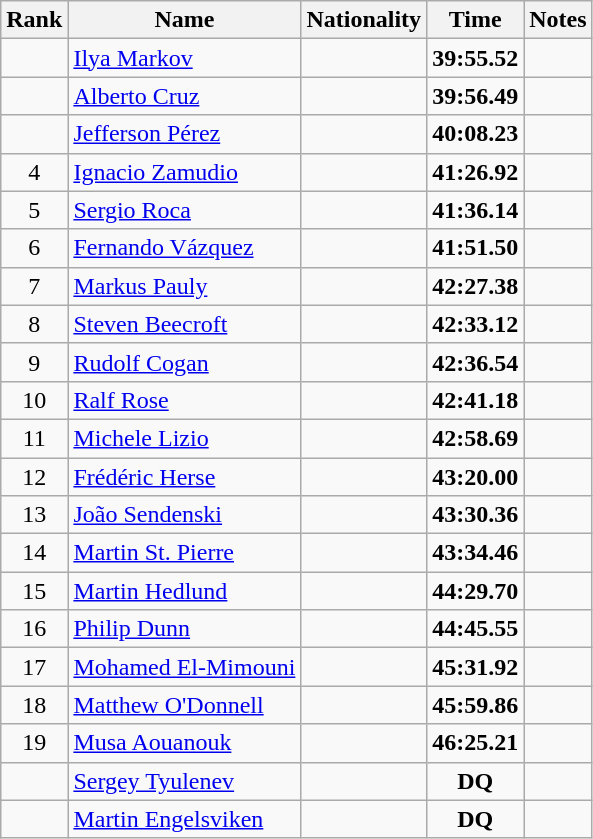<table class="wikitable sortable" style="text-align:center">
<tr>
<th>Rank</th>
<th>Name</th>
<th>Nationality</th>
<th>Time</th>
<th>Notes</th>
</tr>
<tr>
<td></td>
<td align=left><a href='#'>Ilya Markov</a></td>
<td align=left></td>
<td><strong>39:55.52</strong></td>
<td></td>
</tr>
<tr>
<td></td>
<td align=left><a href='#'>Alberto Cruz</a></td>
<td align=left></td>
<td><strong>39:56.49</strong></td>
<td></td>
</tr>
<tr>
<td></td>
<td align=left><a href='#'>Jefferson Pérez</a></td>
<td align=left></td>
<td><strong>40:08.23</strong></td>
<td></td>
</tr>
<tr>
<td>4</td>
<td align=left><a href='#'>Ignacio Zamudio</a></td>
<td align=left></td>
<td><strong>41:26.92</strong></td>
<td></td>
</tr>
<tr>
<td>5</td>
<td align=left><a href='#'>Sergio Roca</a></td>
<td align=left></td>
<td><strong>41:36.14</strong></td>
<td></td>
</tr>
<tr>
<td>6</td>
<td align=left><a href='#'>Fernando Vázquez</a></td>
<td align=left></td>
<td><strong>41:51.50</strong></td>
<td></td>
</tr>
<tr>
<td>7</td>
<td align=left><a href='#'>Markus Pauly</a></td>
<td align=left></td>
<td><strong>42:27.38</strong></td>
<td></td>
</tr>
<tr>
<td>8</td>
<td align=left><a href='#'>Steven Beecroft</a></td>
<td align=left></td>
<td><strong>42:33.12</strong></td>
<td></td>
</tr>
<tr>
<td>9</td>
<td align=left><a href='#'>Rudolf Cogan</a></td>
<td align=left></td>
<td><strong>42:36.54</strong></td>
<td></td>
</tr>
<tr>
<td>10</td>
<td align=left><a href='#'>Ralf Rose</a></td>
<td align=left></td>
<td><strong>42:41.18</strong></td>
<td></td>
</tr>
<tr>
<td>11</td>
<td align=left><a href='#'>Michele Lizio</a></td>
<td align=left></td>
<td><strong>42:58.69</strong></td>
<td></td>
</tr>
<tr>
<td>12</td>
<td align=left><a href='#'>Frédéric Herse</a></td>
<td align=left></td>
<td><strong>43:20.00</strong></td>
<td></td>
</tr>
<tr>
<td>13</td>
<td align=left><a href='#'>João Sendenski</a></td>
<td align=left></td>
<td><strong>43:30.36</strong></td>
<td></td>
</tr>
<tr>
<td>14</td>
<td align=left><a href='#'>Martin St. Pierre</a></td>
<td align=left></td>
<td><strong>43:34.46</strong></td>
<td></td>
</tr>
<tr>
<td>15</td>
<td align=left><a href='#'>Martin Hedlund</a></td>
<td align=left></td>
<td><strong>44:29.70</strong></td>
<td></td>
</tr>
<tr>
<td>16</td>
<td align=left><a href='#'>Philip Dunn</a></td>
<td align=left></td>
<td><strong>44:45.55</strong></td>
<td></td>
</tr>
<tr>
<td>17</td>
<td align=left><a href='#'>Mohamed El-Mimouni</a></td>
<td align=left></td>
<td><strong>45:31.92</strong></td>
<td></td>
</tr>
<tr>
<td>18</td>
<td align=left><a href='#'>Matthew O'Donnell</a></td>
<td align=left></td>
<td><strong>45:59.86</strong></td>
<td></td>
</tr>
<tr>
<td>19</td>
<td align=left><a href='#'>Musa Aouanouk</a></td>
<td align=left></td>
<td><strong>46:25.21</strong></td>
<td></td>
</tr>
<tr>
<td></td>
<td align=left><a href='#'>Sergey Tyulenev</a></td>
<td align=left></td>
<td><strong>DQ</strong></td>
<td></td>
</tr>
<tr>
<td></td>
<td align=left><a href='#'>Martin Engelsviken</a></td>
<td align=left></td>
<td><strong>DQ</strong></td>
<td></td>
</tr>
</table>
